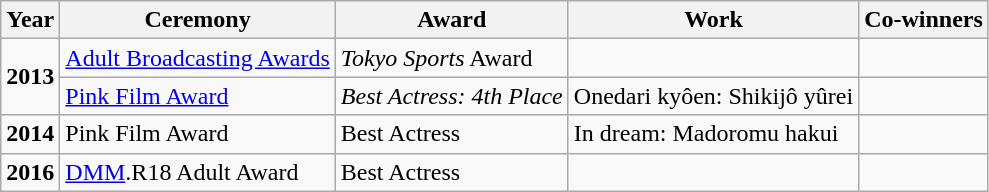<table class="wikitable">
<tr>
<th>Year</th>
<th>Ceremony</th>
<th>Award</th>
<th>Work</th>
<th>Co-winners</th>
</tr>
<tr>
<td rowspan="2"><strong>2013</strong></td>
<td><a href='#'>Adult Broadcasting Awards</a></td>
<td><em>Tokyo Sports</em> Award</td>
<td></td>
<td></td>
</tr>
<tr>
<td><a href='#'>Pink Film Award</a></td>
<td><em>Best Actress: 4th Place</em></td>
<td>Onedari kyôen: Shikijô yûrei</td>
<td></td>
</tr>
<tr>
<td><strong>2014</strong></td>
<td>Pink Film Award</td>
<td>Best Actress</td>
<td>In dream: Madoromu hakui</td>
<td></td>
</tr>
<tr>
<td><strong>2016</strong></td>
<td><a href='#'>DMM</a>.R18 Adult Award</td>
<td>Best Actress</td>
<td></td>
<td></td>
</tr>
</table>
